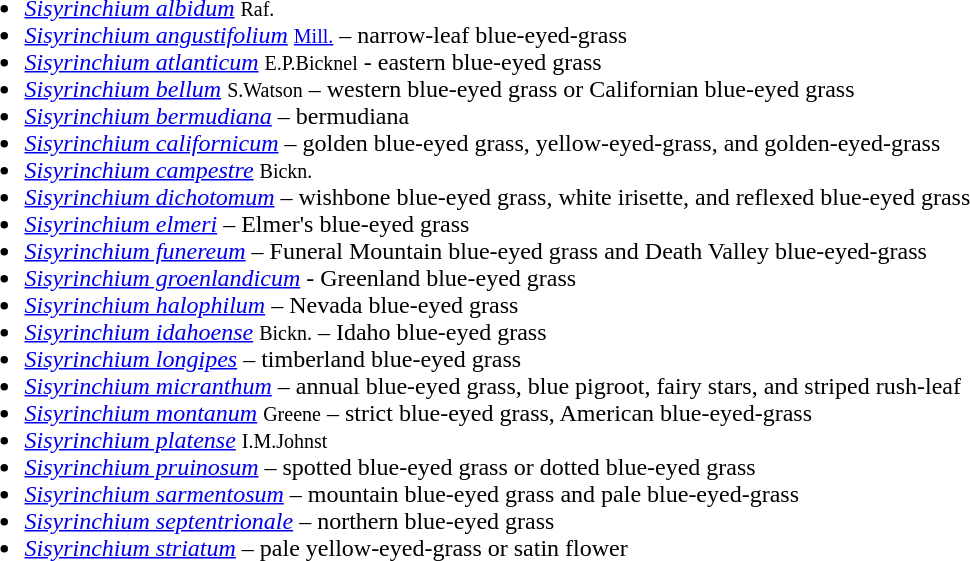<table>
<tr valign="top">
<td><br><ul><li><em><a href='#'>Sisyrinchium albidum</a></em> <small>Raf.</small></li><li><em><a href='#'>Sisyrinchium angustifolium</a></em> <small><a href='#'>Mill.</a></small> – narrow-leaf blue-eyed-grass</li><li><em><a href='#'>Sisyrinchium atlanticum</a></em> <small>E.P.Bicknel</small> - eastern blue-eyed grass</li><li><em><a href='#'>Sisyrinchium bellum</a></em> <small>S.Watson</small> – western blue-eyed grass or Californian blue-eyed grass</li><li><em><a href='#'>Sisyrinchium bermudiana</a></em> – bermudiana</li><li><em><a href='#'>Sisyrinchium californicum</a></em> – golden blue-eyed grass, yellow-eyed-grass, and golden-eyed-grass</li><li><em><a href='#'>Sisyrinchium campestre</a></em> <small>Bickn.</small></li><li><em><a href='#'>Sisyrinchium dichotomum</a></em> – wishbone blue-eyed grass, white irisette, and reflexed blue-eyed grass</li><li><em><a href='#'>Sisyrinchium elmeri</a></em> – Elmer's blue-eyed grass</li><li><em><a href='#'>Sisyrinchium funereum</a></em> – Funeral Mountain blue-eyed grass and Death Valley blue-eyed-grass</li><li><em><a href='#'>Sisyrinchium groenlandicum</a></em> - Greenland blue-eyed grass</li><li><em><a href='#'>Sisyrinchium halophilum</a></em> – Nevada blue-eyed grass</li><li><em><a href='#'>Sisyrinchium idahoense</a></em> <small>Bickn.</small> – Idaho blue-eyed grass</li><li><em><a href='#'>Sisyrinchium longipes</a></em> – timberland blue-eyed grass</li><li><em><a href='#'>Sisyrinchium micranthum</a></em> – annual blue-eyed grass, blue pigroot, fairy stars, and striped rush-leaf</li><li><em><a href='#'>Sisyrinchium montanum</a></em> <small>Greene</small> – strict blue-eyed grass, American blue-eyed-grass</li><li><em><a href='#'>Sisyrinchium platense</a></em> <small>I.M.Johnst</small></li><li><em><a href='#'>Sisyrinchium pruinosum</a></em> – spotted blue-eyed grass or dotted blue-eyed grass</li><li><em><a href='#'>Sisyrinchium sarmentosum</a></em> – mountain blue-eyed grass and pale blue-eyed-grass</li><li><em><a href='#'>Sisyrinchium septentrionale</a></em> – northern blue-eyed grass</li><li><em><a href='#'>Sisyrinchium striatum</a></em> – pale yellow-eyed-grass or satin flower</li></ul></td>
</tr>
</table>
